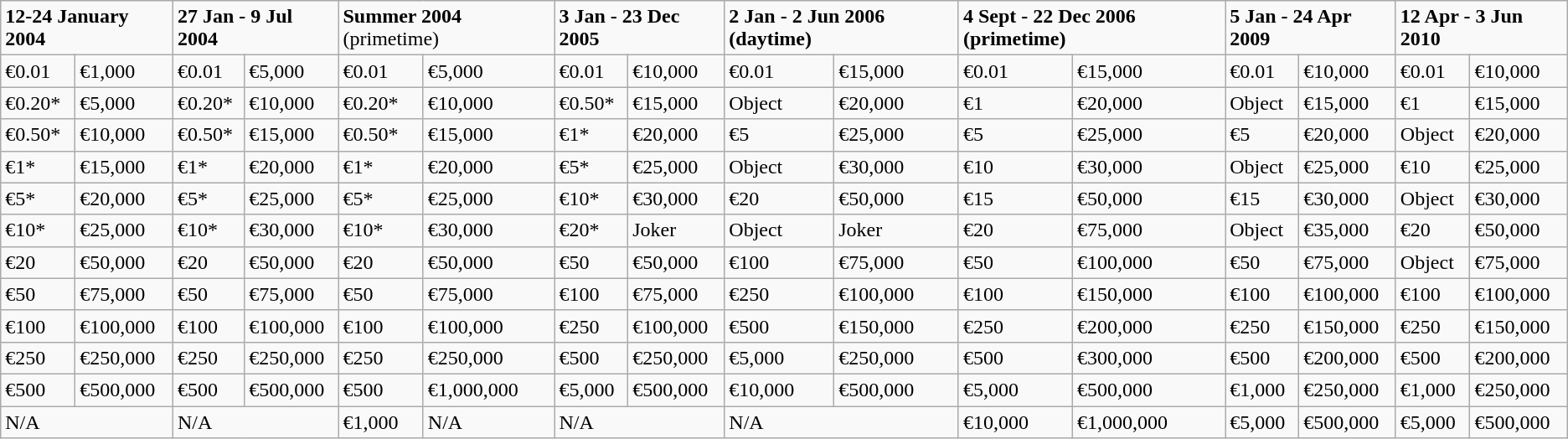<table class="wikitable">
<tr>
<td colspan="2"><strong>12-24 January 2004</strong></td>
<td colspan="2"><strong>27 Jan - 9 Jul 2004</strong></td>
<td colspan="2"><strong>Summer 2004</strong> (primetime)</td>
<td colspan="2"><strong>3 Jan - 23 Dec 2005</strong></td>
<td colspan="2"><strong>2 Jan - 2 Jun 2006 (daytime)</strong></td>
<td colspan="2"><strong>4 Sept - 22 Dec 2006 (primetime)</strong></td>
<td colspan="2"><strong>5 Jan - 24 Apr 2009</strong></td>
<td colspan="2"><strong>12 Apr - 3 Jun 2010</strong></td>
</tr>
<tr>
<td>€0.01</td>
<td>€1,000</td>
<td>€0.01</td>
<td>€5,000</td>
<td>€0.01</td>
<td>€5,000</td>
<td>€0.01</td>
<td>€10,000</td>
<td>€0.01</td>
<td>€15,000</td>
<td>€0.01</td>
<td>€15,000</td>
<td>€0.01</td>
<td>€10,000</td>
<td>€0.01</td>
<td>€10,000</td>
</tr>
<tr>
<td>€0.20*</td>
<td>€5,000</td>
<td>€0.20*</td>
<td>€10,000</td>
<td>€0.20*</td>
<td>€10,000</td>
<td>€0.50*</td>
<td>€15,000</td>
<td>Object</td>
<td>€20,000</td>
<td>€1</td>
<td>€20,000</td>
<td>Object</td>
<td>€15,000</td>
<td>€1</td>
<td>€15,000</td>
</tr>
<tr>
<td>€0.50*</td>
<td>€10,000</td>
<td>€0.50*</td>
<td>€15,000</td>
<td>€0.50*</td>
<td>€15,000</td>
<td>€1*</td>
<td>€20,000</td>
<td>€5</td>
<td>€25,000</td>
<td>€5</td>
<td>€25,000</td>
<td>€5</td>
<td>€20,000</td>
<td>Object</td>
<td>€20,000</td>
</tr>
<tr>
<td>€1*</td>
<td>€15,000</td>
<td>€1*</td>
<td>€20,000</td>
<td>€1*</td>
<td>€20,000</td>
<td>€5*</td>
<td>€25,000</td>
<td>Object</td>
<td>€30,000</td>
<td>€10</td>
<td>€30,000</td>
<td>Object</td>
<td>€25,000</td>
<td>€10</td>
<td>€25,000</td>
</tr>
<tr>
<td>€5*</td>
<td>€20,000</td>
<td>€5*</td>
<td>€25,000</td>
<td>€5*</td>
<td>€25,000</td>
<td>€10*</td>
<td>€30,000</td>
<td>€20</td>
<td>€50,000</td>
<td>€15</td>
<td>€50,000</td>
<td>€15</td>
<td>€30,000</td>
<td>Object</td>
<td>€30,000</td>
</tr>
<tr>
<td>€10*</td>
<td>€25,000</td>
<td>€10*</td>
<td>€30,000</td>
<td>€10*</td>
<td>€30,000</td>
<td>€20*</td>
<td>Joker</td>
<td>Object</td>
<td>Joker</td>
<td>€20</td>
<td>€75,000</td>
<td>Object</td>
<td>€35,000</td>
<td>€20</td>
<td>€50,000</td>
</tr>
<tr>
<td>€20</td>
<td>€50,000</td>
<td>€20</td>
<td>€50,000</td>
<td>€20</td>
<td>€50,000</td>
<td>€50</td>
<td>€50,000</td>
<td>€100</td>
<td>€75,000</td>
<td>€50</td>
<td>€100,000</td>
<td>€50</td>
<td>€75,000</td>
<td>Object</td>
<td>€75,000</td>
</tr>
<tr>
<td>€50</td>
<td>€75,000</td>
<td>€50</td>
<td>€75,000</td>
<td>€50</td>
<td>€75,000</td>
<td>€100</td>
<td>€75,000</td>
<td>€250</td>
<td>€100,000</td>
<td>€100</td>
<td>€150,000</td>
<td>€100</td>
<td>€100,000</td>
<td>€100</td>
<td>€100,000</td>
</tr>
<tr>
<td>€100</td>
<td>€100,000</td>
<td>€100</td>
<td>€100,000</td>
<td>€100</td>
<td>€100,000</td>
<td>€250</td>
<td>€100,000</td>
<td>€500</td>
<td>€150,000</td>
<td>€250</td>
<td>€200,000</td>
<td>€250</td>
<td>€150,000</td>
<td>€250</td>
<td>€150,000</td>
</tr>
<tr>
<td>€250</td>
<td>€250,000</td>
<td>€250</td>
<td>€250,000</td>
<td>€250</td>
<td>€250,000</td>
<td>€500</td>
<td>€250,000</td>
<td>€5,000</td>
<td>€250,000</td>
<td>€500</td>
<td>€300,000</td>
<td>€500</td>
<td>€200,000</td>
<td>€500</td>
<td>€200,000</td>
</tr>
<tr>
<td>€500</td>
<td>€500,000</td>
<td>€500</td>
<td>€500,000</td>
<td>€500</td>
<td>€1,000,000</td>
<td>€5,000</td>
<td>€500,000</td>
<td>€10,000</td>
<td>€500,000</td>
<td>€5,000</td>
<td>€500,000</td>
<td>€1,000</td>
<td>€250,000</td>
<td>€1,000</td>
<td>€250,000</td>
</tr>
<tr>
<td colspan="2">N/A</td>
<td colspan="2">N/A</td>
<td>€1,000</td>
<td>N/A</td>
<td colspan="2">N/A</td>
<td colspan="2">N/A</td>
<td>€10,000</td>
<td>€1,000,000</td>
<td>€5,000</td>
<td>€500,000</td>
<td>€5,000</td>
<td>€500,000</td>
</tr>
</table>
